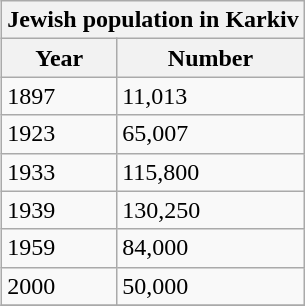<table class="wikitable" style="float:right;">
<tr>
<th align="center" colspan="2"><strong>Jewish population</strong> in Karkiv</th>
</tr>
<tr>
<th>Year</th>
<th>Number</th>
</tr>
<tr>
<td>1897</td>
<td>11,013</td>
</tr>
<tr>
<td>1923</td>
<td>65,007</td>
</tr>
<tr>
<td>1933</td>
<td>115,800</td>
</tr>
<tr>
<td>1939</td>
<td>130,250</td>
</tr>
<tr>
<td>1959</td>
<td>84,000</td>
</tr>
<tr>
<td>2000</td>
<td>50,000</td>
</tr>
<tr>
</tr>
</table>
